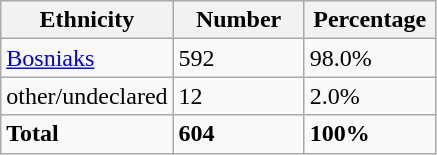<table class="wikitable">
<tr>
<th width="100px">Ethnicity</th>
<th width="80px">Number</th>
<th width="80px">Percentage</th>
</tr>
<tr>
<td><a href='#'>Bosniaks</a></td>
<td>592</td>
<td>98.0%</td>
</tr>
<tr>
<td>other/undeclared</td>
<td>12</td>
<td>2.0%</td>
</tr>
<tr>
<td><strong>Total</strong></td>
<td><strong>604</strong></td>
<td><strong>100%</strong></td>
</tr>
</table>
